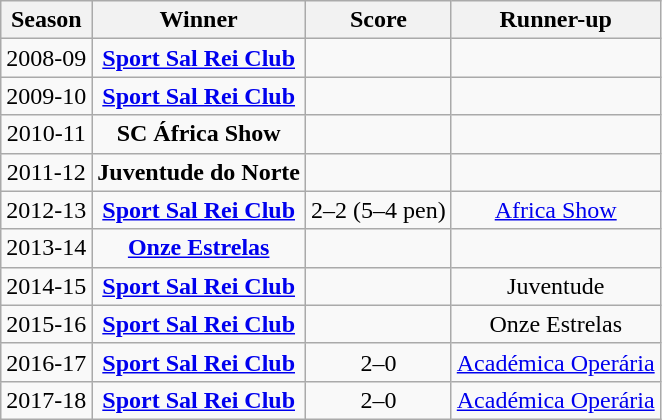<table class="wikitable" style="text-align: center; font-size:100%">
<tr>
<th>Season</th>
<th>Winner</th>
<th>Score</th>
<th>Runner-up</th>
</tr>
<tr>
<td>2008-09</td>
<td><strong><a href='#'>Sport Sal Rei Club</a></strong></td>
<td></td>
<td></td>
</tr>
<tr>
<td>2009-10</td>
<td><strong><a href='#'>Sport Sal Rei Club</a></strong></td>
<td></td>
<td></td>
</tr>
<tr>
<td>2010-11</td>
<td><strong>SC África Show</strong></td>
<td></td>
<td></td>
</tr>
<tr>
<td>2011-12</td>
<td><strong>Juventude do Norte</strong></td>
<td></td>
<td></td>
</tr>
<tr>
<td>2012-13</td>
<td><strong><a href='#'>Sport Sal Rei Club</a></strong></td>
<td>2–2 (5–4 pen)</td>
<td><a href='#'>Africa Show</a></td>
</tr>
<tr>
<td>2013-14</td>
<td><strong><a href='#'>Onze Estrelas</a></strong></td>
<td></td>
<td></td>
</tr>
<tr>
<td>2014-15</td>
<td><strong><a href='#'>Sport Sal Rei Club</a></strong></td>
<td></td>
<td>Juventude</td>
</tr>
<tr>
<td>2015-16</td>
<td><strong><a href='#'>Sport Sal Rei Club</a></strong></td>
<td></td>
<td>Onze Estrelas</td>
</tr>
<tr>
<td>2016-17</td>
<td><strong><a href='#'>Sport Sal Rei Club</a></strong></td>
<td>2–0</td>
<td><a href='#'>Académica Operária</a></td>
</tr>
<tr>
<td>2017-18</td>
<td><strong><a href='#'>Sport Sal Rei Club</a></strong></td>
<td>2–0</td>
<td><a href='#'>Académica Operária</a></td>
</tr>
</table>
